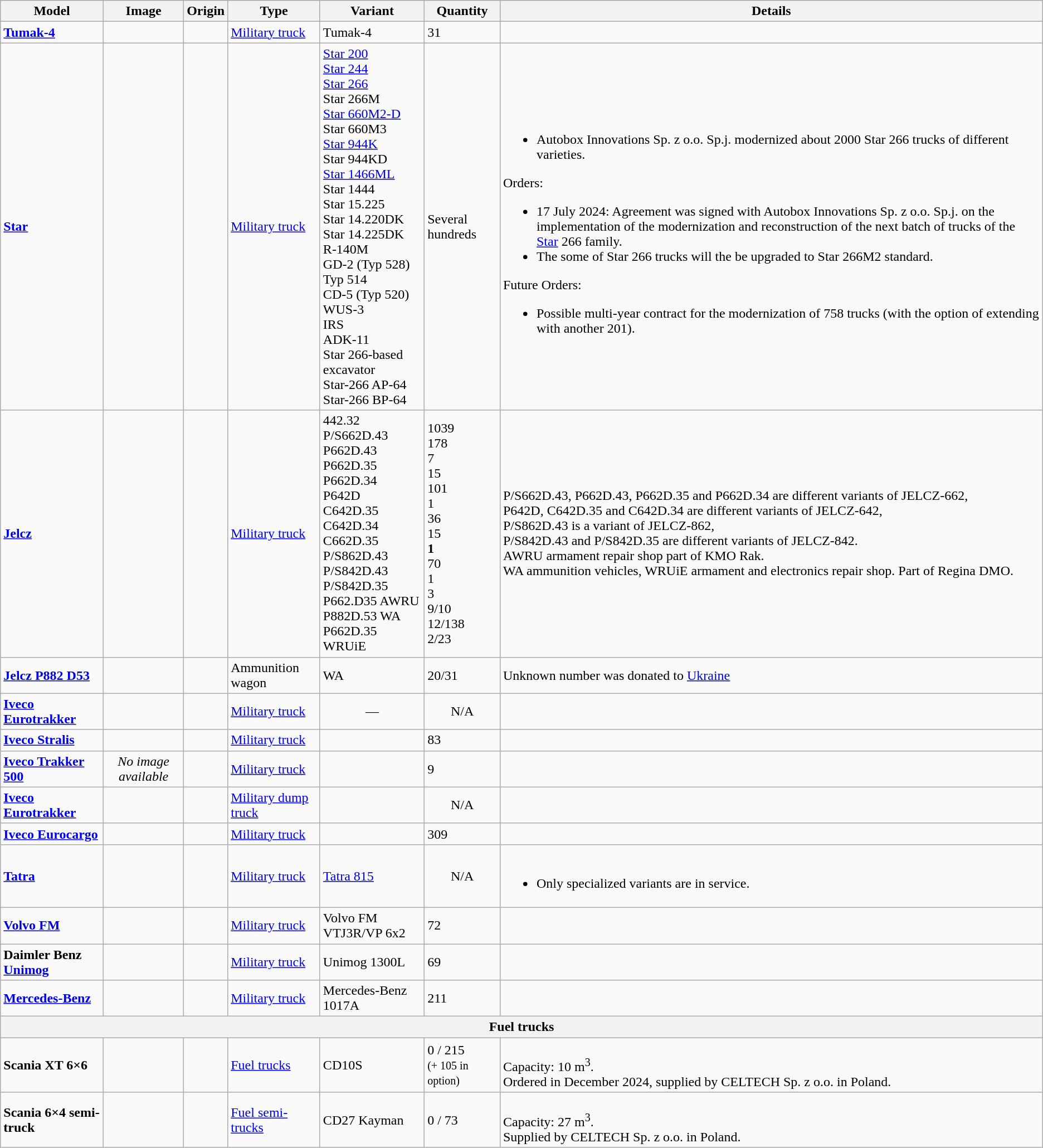<table class="wikitable">
<tr>
<th>Model</th>
<th>Image</th>
<th>Origin</th>
<th>Type</th>
<th>Variant</th>
<th>Quantity</th>
<th>Details</th>
</tr>
<tr>
<td><strong><a href='#'>Tumak-4</a></strong></td>
<td></td>
<td><small></small></td>
<td><a href='#'>Military truck</a></td>
<td>Tumak-4</td>
<td>31</td>
<td></td>
</tr>
<tr>
<td><strong><a href='#'>Star</a></strong></td>
<td><br><br><br><br></td>
<td><small></small></td>
<td><a href='#'>Military truck</a></td>
<td><a href='#'>Star 200</a> <br> <a href='#'>Star 244</a> <br> <a href='#'>Star 266</a> <br> Star 266M <br> <a href='#'>Star 660M2-D</a> <br> Star 660M3 <br> <a href='#'>Star 944K</a> <br> Star 944KD <br> <a href='#'>Star 1466ML</a> <br> Star 1444 <br> Star 15.225 <br> Star 14.220DK <br> Star 14.225DK <br> R-140M <br> GD-2 (Typ 528) <br> Typ 514 <br> CD-5 (Typ 520) <br> WUS-3 <br> IRS <br> ADK-11 <br> Star 266-based excavator <br> Star-266 AP-64 <br> Star-266 BP-64</td>
<td>Several hundreds</td>
<td><br><ul><li>Autobox Innovations Sp. z o.o. Sp.j. modernized about 2000 Star 266 trucks of different varieties.</li></ul>Orders:<ul><li>17 July 2024: Agreement was signed with Autobox Innovations Sp. z o.o. Sp.j. on the implementation of the modernization and reconstruction of the next batch of trucks of the <a href='#'>Star</a> 266 family.</li><li>The some of Star 266 trucks will the be upgraded to Star 266M2 standard.</li></ul>Future Orders:<ul><li>Possible multi-year contract for the modernization of 758 trucks (with the option of extending with another 201).</li></ul></td>
</tr>
<tr>
<td><strong><a href='#'>Jelcz</a></strong></td>
<td><br><br><br><br></td>
<td><small></small></td>
<td><a href='#'>Military truck</a></td>
<td>442.32<br>P/S662D.43 <br> P662D.43 <br> P662D.35 <br> P662D.34 <br> P642D <br> C642D.35 <br> C642D.34 <br> C662D.35 <br> P/S862D.43 <br> P/S842D.43 <br> P/S842D.35 <br> P662.D35 AWRU <br> P882D.53 WA <br> P662D.35 WRUiE</td>
<td>1039<br>178 <br> 7 <br> 15 <br> 101 <br> 1 <br> 36 <br> 15 <br> <strong>1</strong> <br> 70 <br> 1 <br> 3 <br> 9/10<br> 12/138 <br> 2/23</td>
<td>P/S662D.43, P662D.43, P662D.35 and P662D.34 are different variants of JELCZ-662, <br>P642D, C642D.35 and C642D.34 are different variants of JELCZ-642, <br> P/S862D.43 is a variant of JELCZ-862, <br> P/S842D.43 and P/S842D.35 are different variants of JELCZ-842.<br>AWRU armament repair shop part of KMO Rak.<br>WA ammunition vehicles, WRUiE armament and electronics repair shop. Part of Regina DMO.</td>
</tr>
<tr>
<td><strong><a href='#'>Jelcz P882 D53</a></strong></td>
<td></td>
<td><small></small></td>
<td>Ammunition wagon</td>
<td>WA</td>
<td>20/31</td>
<td>Unknown number was donated to <a href='#'>Ukraine</a></td>
</tr>
<tr>
<td><strong><a href='#'>Iveco Eurotrakker</a></strong></td>
<td></td>
<td><small></small></td>
<td><a href='#'>Military truck</a></td>
<td style="text-align: center;">—</td>
<td style="text-align: center;">N/A</td>
<td></td>
</tr>
<tr>
<td><strong><a href='#'>Iveco Stralis</a></strong></td>
<td></td>
<td><small></small></td>
<td><a href='#'>Military truck</a></td>
<td></td>
<td>83</td>
<td></td>
</tr>
<tr>
<td><a href='#'><strong>Iveco Trakker 500</strong></a></td>
<td style="text-align: center;"><em>No image available</em></td>
<td><small></small></td>
<td><a href='#'>Military truck</a></td>
<td></td>
<td>9</td>
<td></td>
</tr>
<tr>
<td><strong><a href='#'>Iveco Eurotrakker</a></strong></td>
<td></td>
<td><small></small></td>
<td><a href='#'>Military dump truck</a></td>
<td></td>
<td style="text-align: center;">N/A</td>
<td></td>
</tr>
<tr>
<td><a href='#'><strong>Iveco Eurocargo</strong></a></td>
<td></td>
<td><small></small></td>
<td><a href='#'>Military truck</a></td>
<td></td>
<td>309</td>
<td></td>
</tr>
<tr>
<td><strong><a href='#'>Tatra</a></strong></td>
<td></td>
<td><small></small></td>
<td><a href='#'>Military truck</a></td>
<td><a href='#'>Tatra 815</a></td>
<td style="text-align: center;">N/A</td>
<td><br><ul><li>Only specialized variants are in service.</li></ul></td>
</tr>
<tr>
<td><strong><a href='#'>Volvo FM</a></strong></td>
<td></td>
<td><small></small></td>
<td><a href='#'>Military truck</a></td>
<td>Volvo FM VTJ3R/VP 6x2</td>
<td>72                                                  </td>
<td></td>
</tr>
<tr>
<td><strong>Daimler Benz <a href='#'>Unimog</a></strong></td>
<td></td>
<td><small></small></td>
<td><a href='#'>Military truck</a></td>
<td>Unimog  1300L</td>
<td>69</td>
<td></td>
</tr>
<tr>
<td><strong><a href='#'>Mercedes-Benz</a></strong></td>
<td></td>
<td><small></small></td>
<td><a href='#'>Military truck</a></td>
<td>Mercedes-Benz 1017A</td>
<td>211</td>
<td></td>
</tr>
<tr>
<th colspan="7">Fuel trucks</th>
</tr>
<tr>
<td><strong>Scania XT  6×6</strong></td>
<td></td>
<td><small></small></td>
<td><a href='#'>Fuel trucks</a></td>
<td>CD10S</td>
<td>0 / 215<br><small>(+ 105 in option)</small></td>
<td><br>Capacity: 10 m<sup>3</sup>.<br>Ordered in December 2024, supplied by CELTECH Sp. z o.o. in Poland.</td>
</tr>
<tr>
<td><strong>Scania 6×4 semi-truck</strong></td>
<td></td>
<td><small></small></td>
<td><a href='#'>Fuel semi-trucks</a></td>
<td>CD27 Kayman</td>
<td>0 / 73</td>
<td><br>Capacity: 27 m<sup>3</sup>.<br>Supplied by CELTECH Sp. z o.o. in Poland.</td>
</tr>
</table>
